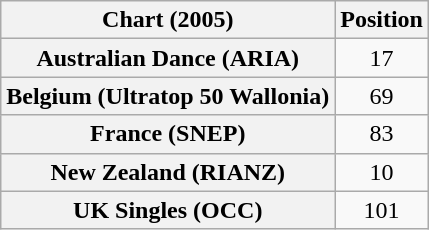<table class="wikitable sortable plainrowheaders" style="text-align:center">
<tr>
<th>Chart (2005)</th>
<th>Position</th>
</tr>
<tr>
<th scope="row">Australian Dance (ARIA)</th>
<td>17</td>
</tr>
<tr>
<th scope="row">Belgium (Ultratop 50 Wallonia)</th>
<td>69</td>
</tr>
<tr>
<th scope="row">France (SNEP)</th>
<td>83</td>
</tr>
<tr>
<th scope="row">New Zealand (RIANZ)</th>
<td>10</td>
</tr>
<tr>
<th scope="row">UK Singles (OCC)</th>
<td>101</td>
</tr>
</table>
